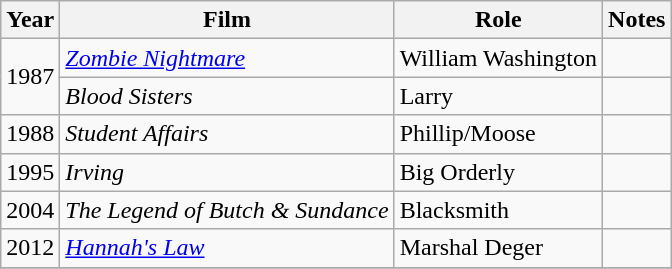<table class="wikitable">
<tr>
<th>Year</th>
<th>Film</th>
<th>Role</th>
<th>Notes</th>
</tr>
<tr>
<td rowspan=2>1987</td>
<td><em><a href='#'>Zombie Nightmare</a></em></td>
<td>William Washington</td>
<td></td>
</tr>
<tr>
<td><em>Blood Sisters</em></td>
<td>Larry</td>
<td></td>
</tr>
<tr>
<td>1988</td>
<td><em>Student Affairs</em></td>
<td>Phillip/Moose</td>
<td></td>
</tr>
<tr>
<td>1995</td>
<td><em>Irving</em></td>
<td>Big Orderly</td>
<td></td>
</tr>
<tr>
<td>2004</td>
<td><em>The Legend of Butch & Sundance</em></td>
<td>Blacksmith</td>
<td></td>
</tr>
<tr>
<td>2012</td>
<td><em><a href='#'>Hannah's Law</a></em></td>
<td>Marshal Deger</td>
<td></td>
</tr>
<tr>
</tr>
</table>
